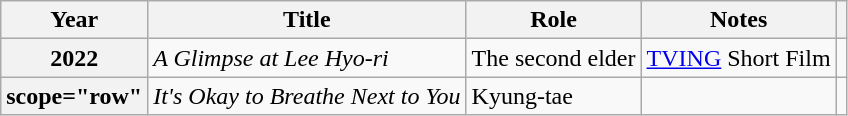<table class="wikitable  plainrowheaders">
<tr>
<th scope="col">Year</th>
<th scope="col">Title</th>
<th scope="col">Role</th>
<th scope="col">Notes</th>
<th scope="col" class="unsortable"></th>
</tr>
<tr>
<th scope="row">2022</th>
<td><em>A Glimpse at Lee Hyo-ri</em></td>
<td>The second elder</td>
<td><a href='#'>TVING</a> Short Film</td>
<td style="text-align:center"></td>
</tr>
<tr>
<th>scope="row" </th>
<td><em>It's Okay to Breathe Next to You</em></td>
<td>Kyung-tae</td>
<td></td>
<td style="text-align:center"></td>
</tr>
</table>
